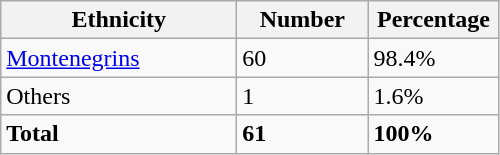<table class="wikitable">
<tr>
<th width="150px">Ethnicity</th>
<th width="80px">Number</th>
<th width="80px">Percentage</th>
</tr>
<tr>
<td><a href='#'>Montenegrins</a></td>
<td>60</td>
<td>98.4%</td>
</tr>
<tr>
<td>Others</td>
<td>1</td>
<td>1.6%</td>
</tr>
<tr>
<td><strong>Total</strong></td>
<td><strong>61</strong></td>
<td><strong>100%</strong></td>
</tr>
</table>
